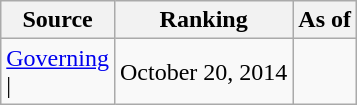<table class="wikitable" style="text-align:center">
<tr>
<th>Source</th>
<th>Ranking</th>
<th>As of</th>
</tr>
<tr>
<td align=left><a href='#'>Governing</a><br>| </td>
<td>October 20, 2014</td>
</tr>
</table>
